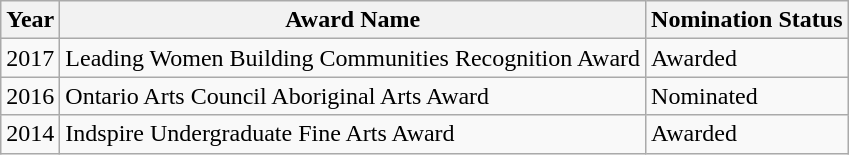<table class="wikitable">
<tr>
<th>Year</th>
<th>Award Name</th>
<th>Nomination Status</th>
</tr>
<tr>
<td>2017</td>
<td>Leading Women Building Communities Recognition Award</td>
<td>Awarded</td>
</tr>
<tr>
<td>2016</td>
<td>Ontario Arts Council Aboriginal Arts Award</td>
<td>Nominated</td>
</tr>
<tr>
<td>2014</td>
<td>Indspire Undergraduate Fine Arts Award</td>
<td>Awarded</td>
</tr>
</table>
